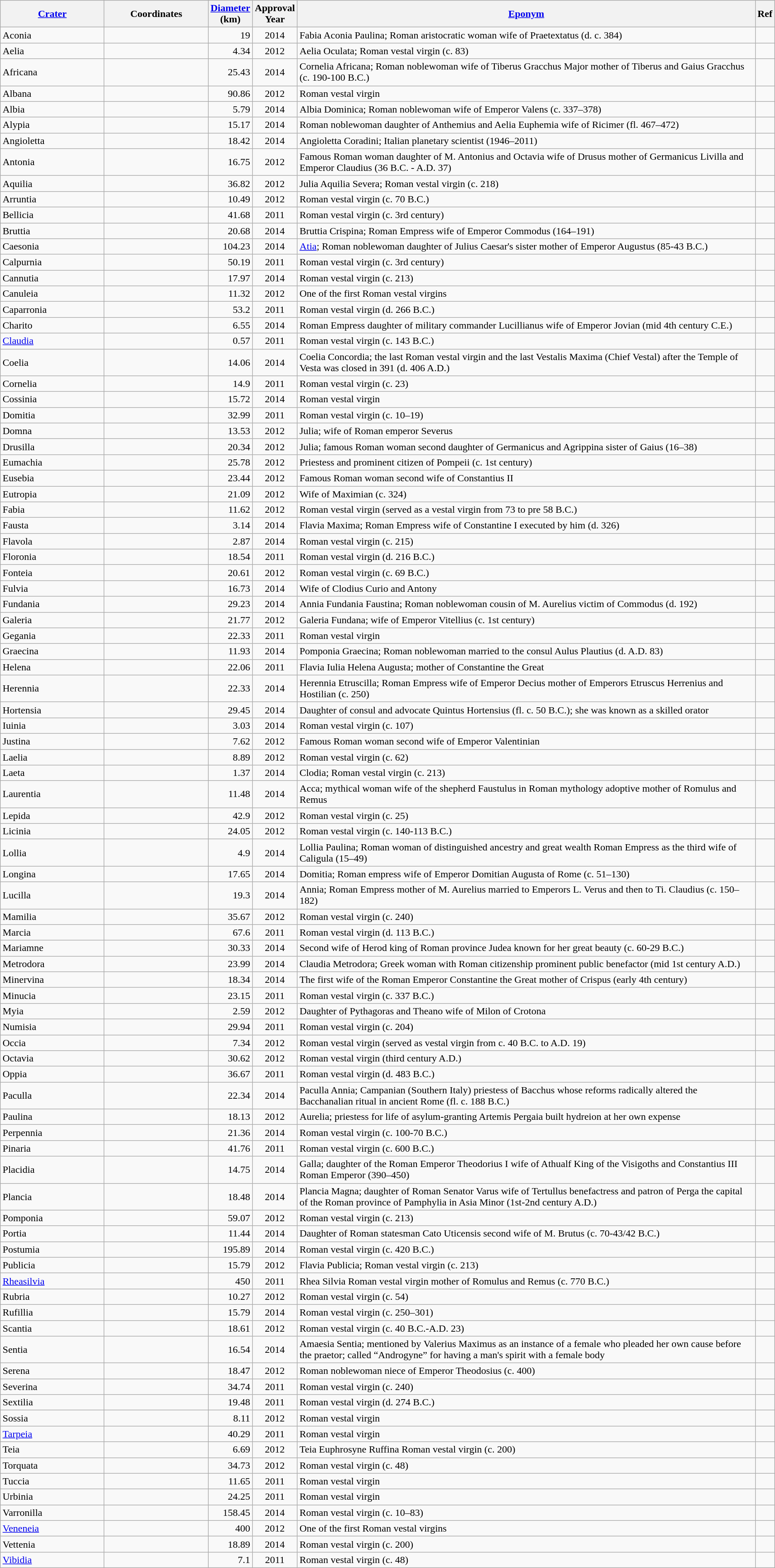<table class="wikitable sortable" style="min-width: 90%">
<tr>
<th style="width:10em"><a href='#'>Crater</a></th>
<th style="width:10em">Coordinates</th>
<th><a href='#'>Diameter</a><br>(km)</th>
<th>Approval<br>Year</th>
<th class="unsortable"><a href='#'>Eponym</a></th>
<th class="unsortable">Ref</th>
</tr>
<tr id="Aconia">
<td>Aconia</td>
<td></td>
<td align=right>19</td>
<td align=center>2014</td>
<td>Fabia Aconia Paulina; Roman aristocratic woman wife of Praetextatus (d. c. 384)</td>
<td></td>
</tr>
<tr id="Aelia">
<td>Aelia</td>
<td></td>
<td align=right>4.34</td>
<td align=center>2012</td>
<td>Aelia Oculata; Roman vestal virgin (c. 83)</td>
<td></td>
</tr>
<tr id="Africana">
<td>Africana</td>
<td></td>
<td align=right>25.43</td>
<td align=center>2014</td>
<td>Cornelia Africana; Roman noblewoman wife of Tiberus Gracchus Major mother of Tiberus and Gaius Gracchus (c. 190-100 B.C.)</td>
<td></td>
</tr>
<tr id="Albana">
<td>Albana</td>
<td></td>
<td align=right>90.86</td>
<td align=center>2012</td>
<td>Roman vestal virgin</td>
<td></td>
</tr>
<tr id="Albia">
<td>Albia</td>
<td></td>
<td align=right>5.79</td>
<td align=center>2014</td>
<td>Albia Dominica; Roman noblewoman wife of Emperor Valens (c. 337–378)</td>
<td></td>
</tr>
<tr id="Alypia">
<td>Alypia</td>
<td></td>
<td align=right>15.17</td>
<td align=center>2014</td>
<td>Roman noblewoman daughter of Anthemius and Aelia Euphemia wife of Ricimer (fl. 467–472)</td>
<td></td>
</tr>
<tr id="Angioletta">
<td>Angioletta</td>
<td></td>
<td align=right>18.42</td>
<td align=center>2014</td>
<td>Angioletta Coradini; Italian planetary scientist (1946–2011)</td>
<td></td>
</tr>
<tr id="Antonia">
<td>Antonia</td>
<td></td>
<td align=right>16.75</td>
<td align=center>2012</td>
<td>Famous Roman woman daughter of M. Antonius and Octavia wife of Drusus mother of Germanicus Livilla and Emperor Claudius (36 B.C. - A.D. 37)</td>
<td></td>
</tr>
<tr id="Aquilia">
<td>Aquilia</td>
<td></td>
<td align=right>36.82</td>
<td align=center>2012</td>
<td>Julia Aquilia Severa; Roman vestal virgin (c. 218)</td>
<td></td>
</tr>
<tr id="Arruntia">
<td>Arruntia</td>
<td></td>
<td align=right>10.49</td>
<td align=center>2012</td>
<td>Roman vestal virgin (c. 70 B.C.)</td>
<td></td>
</tr>
<tr id="Bellicia">
<td>Bellicia</td>
<td></td>
<td align=right>41.68</td>
<td align=center>2011</td>
<td>Roman vestal virgin (c. 3rd century)</td>
<td></td>
</tr>
<tr id="Bruttia">
<td>Bruttia</td>
<td></td>
<td align=right>20.68</td>
<td align=center>2014</td>
<td>Bruttia Crispina; Roman Empress wife of Emperor Commodus (164–191)</td>
<td></td>
</tr>
<tr id="Caesonia">
<td>Caesonia</td>
<td></td>
<td align=right>104.23</td>
<td align=center>2014</td>
<td><a href='#'>Atia</a>; Roman noblewoman daughter of Julius Caesar's sister mother of Emperor Augustus (85-43 B.C.)</td>
<td></td>
</tr>
<tr id="Calpurnia">
<td>Calpurnia</td>
<td></td>
<td align=right>50.19</td>
<td align=center>2011</td>
<td>Roman vestal virgin (c. 3rd century)</td>
<td></td>
</tr>
<tr id="Cannutia">
<td>Cannutia</td>
<td></td>
<td align=right>17.97</td>
<td align=center>2014</td>
<td>Roman vestal virgin (c. 213)</td>
<td></td>
</tr>
<tr id="Canuleia">
<td>Canuleia</td>
<td></td>
<td align=right>11.32</td>
<td align=center>2012</td>
<td>One of the first Roman vestal virgins</td>
<td></td>
</tr>
<tr id="Caparronia">
<td>Caparronia</td>
<td></td>
<td align=right>53.2</td>
<td align=center>2011</td>
<td>Roman vestal virgin (d. 266 B.C.)</td>
<td></td>
</tr>
<tr id="Charito">
<td>Charito</td>
<td></td>
<td align=right>6.55</td>
<td align=center>2014</td>
<td>Roman Empress daughter of military commander Lucillianus wife of Emperor Jovian (mid 4th century C.E.)</td>
<td></td>
</tr>
<tr id="Claudia">
<td><a href='#'>Claudia</a></td>
<td></td>
<td align=right>0.57</td>
<td align=center>2011</td>
<td>Roman vestal virgin (c. 143 B.C.)</td>
<td></td>
</tr>
<tr id="Coelia">
<td>Coelia</td>
<td></td>
<td align=right>14.06</td>
<td align=center>2014</td>
<td>Coelia Concordia; the last Roman vestal virgin and the last Vestalis Maxima (Chief Vestal) after the Temple of Vesta was closed in 391 (d. 406 A.D.)</td>
<td></td>
</tr>
<tr id="Cornelia">
<td>Cornelia</td>
<td></td>
<td align=right>14.9</td>
<td align=center>2011</td>
<td>Roman vestal virgin (c. 23)</td>
<td></td>
</tr>
<tr id="Cossinia">
<td>Cossinia</td>
<td></td>
<td align=right>15.72</td>
<td align=center>2014</td>
<td>Roman vestal virgin</td>
<td></td>
</tr>
<tr id="Domitia">
<td>Domitia</td>
<td></td>
<td align=right>32.99</td>
<td align=center>2011</td>
<td>Roman vestal virgin (c. 10–19)</td>
<td></td>
</tr>
<tr id="Domna">
<td>Domna</td>
<td></td>
<td align=right>13.53</td>
<td align=center>2012</td>
<td>Julia; wife of Roman emperor Severus</td>
<td></td>
</tr>
<tr id="Drusilla">
<td>Drusilla</td>
<td></td>
<td align=right>20.34</td>
<td align=center>2012</td>
<td>Julia; famous Roman woman second daughter of Germanicus and Agrippina sister of Gaius (16–38)</td>
<td></td>
</tr>
<tr id="Eumachia">
<td>Eumachia</td>
<td></td>
<td align=right>25.78</td>
<td align=center>2012</td>
<td>Priestess and prominent citizen of Pompeii (c. 1st century)</td>
<td></td>
</tr>
<tr id="Eusebia">
<td>Eusebia</td>
<td></td>
<td align=right>23.44</td>
<td align=center>2012</td>
<td>Famous Roman woman second wife of Constantius II</td>
<td></td>
</tr>
<tr id="Eutropia">
<td>Eutropia</td>
<td></td>
<td align=right>21.09</td>
<td align=center>2012</td>
<td>Wife of Maximian (c. 324)</td>
<td></td>
</tr>
<tr id="Fabia">
<td>Fabia</td>
<td></td>
<td align=right>11.62</td>
<td align=center>2012</td>
<td>Roman vestal virgin (served as a vestal virgin from 73 to pre 58 B.C.)</td>
<td></td>
</tr>
<tr id="Fausta">
<td>Fausta</td>
<td></td>
<td align=right>3.14</td>
<td align=center>2014</td>
<td>Flavia Maxima; Roman Empress wife of Constantine I executed by him (d. 326)</td>
<td></td>
</tr>
<tr id="Flavola">
<td>Flavola</td>
<td></td>
<td align=right>2.87</td>
<td align=center>2014</td>
<td>Roman vestal virgin (c. 215)</td>
<td></td>
</tr>
<tr id="Floronia">
<td>Floronia</td>
<td></td>
<td align=right>18.54</td>
<td align=center>2011</td>
<td>Roman vestal virgin (d. 216 B.C.)</td>
<td></td>
</tr>
<tr id="Fonteia">
<td>Fonteia</td>
<td></td>
<td align=right>20.61</td>
<td align=center>2012</td>
<td>Roman vestal virgin (c. 69 B.C.)</td>
<td></td>
</tr>
<tr id="Fulvia">
<td>Fulvia</td>
<td></td>
<td align=right>16.73</td>
<td align=center>2014</td>
<td>Wife of Clodius Curio and Antony</td>
<td></td>
</tr>
<tr id="Fundania">
<td>Fundania</td>
<td></td>
<td align=right>29.23</td>
<td align=center>2014</td>
<td>Annia Fundania Faustina; Roman noblewoman cousin of M. Aurelius victim of Commodus (d. 192)</td>
<td></td>
</tr>
<tr id="Galeria">
<td>Galeria</td>
<td></td>
<td align=right>21.77</td>
<td align=center>2012</td>
<td>Galeria Fundana; wife of Emperor Vitellius (c. 1st century)</td>
<td></td>
</tr>
<tr id="Gegania">
<td>Gegania</td>
<td></td>
<td align=right>22.33</td>
<td align=center>2011</td>
<td>Roman vestal virgin</td>
<td></td>
</tr>
<tr id="Graecina">
<td>Graecina</td>
<td></td>
<td align=right>11.93</td>
<td align=center>2014</td>
<td>Pomponia Graecina; Roman noblewoman married to the consul Aulus Plautius (d. A.D. 83)</td>
<td></td>
</tr>
<tr id="Helena">
<td>Helena</td>
<td></td>
<td align=right>22.06</td>
<td align=center>2011</td>
<td>Flavia Iulia Helena Augusta; mother of Constantine the Great</td>
<td></td>
</tr>
<tr id="Herennia">
<td>Herennia</td>
<td></td>
<td align=right>22.33</td>
<td align=center>2014</td>
<td>Herennia Etruscilla; Roman Empress wife of Emperor Decius mother of Emperors Etruscus Herrenius and Hostilian (c. 250)</td>
<td></td>
</tr>
<tr id="Hortensia">
<td>Hortensia</td>
<td></td>
<td align=right>29.45</td>
<td align=center>2014</td>
<td>Daughter of consul and advocate Quintus Hortensius (fl. c. 50 B.C.); she was known as a skilled orator</td>
<td></td>
</tr>
<tr id="Iuinia">
<td>Iuinia</td>
<td></td>
<td align=right>3.03</td>
<td align=center>2014</td>
<td>Roman vestal virgin (c. 107)</td>
<td></td>
</tr>
<tr id="Justina">
<td>Justina</td>
<td></td>
<td align=right>7.62</td>
<td align=center>2012</td>
<td>Famous Roman woman second wife of Emperor Valentinian</td>
<td></td>
</tr>
<tr id="Laelia">
<td>Laelia</td>
<td></td>
<td align=right>8.89</td>
<td align=center>2012</td>
<td>Roman vestal virgin (c. 62)</td>
<td></td>
</tr>
<tr id="Laeta">
<td>Laeta</td>
<td></td>
<td align=right>1.37</td>
<td align=center>2014</td>
<td>Clodia; Roman vestal virgin (c. 213)</td>
<td></td>
</tr>
<tr id="Laurentia">
<td>Laurentia</td>
<td></td>
<td align=right>11.48</td>
<td align=center>2014</td>
<td>Acca; mythical woman wife of the shepherd Faustulus in Roman mythology adoptive mother of Romulus and Remus</td>
<td></td>
</tr>
<tr id="Lepida">
<td>Lepida</td>
<td></td>
<td align=right>42.9</td>
<td align=center>2012</td>
<td>Roman vestal virgin (c. 25)</td>
<td></td>
</tr>
<tr id="Licinia">
<td>Licinia</td>
<td></td>
<td align=right>24.05</td>
<td align=center>2012</td>
<td>Roman vestal virgin (c. 140-113 B.C.)</td>
<td></td>
</tr>
<tr id="Lollia">
<td>Lollia</td>
<td></td>
<td align=right>4.9</td>
<td align=center>2014</td>
<td>Lollia Paulina; Roman woman of distinguished ancestry and great wealth Roman Empress as the third wife of Caligula (15–49)</td>
<td></td>
</tr>
<tr id="Longina">
<td>Longina</td>
<td></td>
<td align=right>17.65</td>
<td align=center>2014</td>
<td>Domitia; Roman empress wife of Emperor Domitian Augusta of Rome (c. 51–130)</td>
<td></td>
</tr>
<tr id="Lucilla">
<td>Lucilla</td>
<td></td>
<td align=right>19.3</td>
<td align=center>2014</td>
<td>Annia; Roman Empress mother of M. Aurelius married to Emperors L. Verus and then to Ti. Claudius (c. 150–182)</td>
<td></td>
</tr>
<tr id="Mamilia">
<td>Mamilia</td>
<td></td>
<td align=right>35.67</td>
<td align=center>2012</td>
<td>Roman vestal virgin (c. 240)</td>
<td></td>
</tr>
<tr id="Marcia">
<td>Marcia</td>
<td></td>
<td align=right>67.6</td>
<td align=center>2011</td>
<td>Roman vestal virgin (d. 113 B.C.)</td>
<td></td>
</tr>
<tr id="Mariamne">
<td>Mariamne</td>
<td></td>
<td align=right>30.33</td>
<td align=center>2014</td>
<td>Second wife of Herod king of Roman province Judea known for her great beauty (c. 60-29 B.C.)</td>
<td></td>
</tr>
<tr id="Metrodora">
<td>Metrodora</td>
<td></td>
<td align=right>23.99</td>
<td align=center>2014</td>
<td>Claudia Metrodora; Greek woman with Roman citizenship prominent public benefactor (mid 1st century A.D.)</td>
<td></td>
</tr>
<tr id="Minervina">
<td>Minervina</td>
<td></td>
<td align=right>18.34</td>
<td align=center>2014</td>
<td>The first wife of the Roman Emperor Constantine the Great mother of Crispus (early 4th century)</td>
<td></td>
</tr>
<tr id="Minucia">
<td>Minucia</td>
<td></td>
<td align=right>23.15</td>
<td align=center>2011</td>
<td>Roman vestal virgin (c. 337 B.C.)</td>
<td></td>
</tr>
<tr id="Myia">
<td>Myia</td>
<td></td>
<td align=right>2.59</td>
<td align=center>2012</td>
<td>Daughter of Pythagoras and Theano wife of Milon of Crotona</td>
<td></td>
</tr>
<tr id="Numisia">
<td>Numisia</td>
<td></td>
<td align=right>29.94</td>
<td align=center>2011</td>
<td>Roman vestal virgin (c. 204)</td>
<td></td>
</tr>
<tr id="Occia">
<td>Occia</td>
<td></td>
<td align=right>7.34</td>
<td align=center>2012</td>
<td>Roman vestal virgin (served as vestal virgin from c. 40 B.C. to A.D. 19)</td>
<td></td>
</tr>
<tr id="Octavia">
<td>Octavia</td>
<td></td>
<td align=right>30.62</td>
<td align=center>2012</td>
<td>Roman vestal virgin (third century A.D.)</td>
<td></td>
</tr>
<tr id="Oppia">
<td>Oppia</td>
<td></td>
<td align=right>36.67</td>
<td align=center>2011</td>
<td>Roman vestal virgin (d. 483 B.C.)</td>
<td></td>
</tr>
<tr id="Paculla">
<td>Paculla</td>
<td></td>
<td align=right>22.34</td>
<td align=center>2014</td>
<td>Paculla Annia; Campanian (Southern Italy) priestess of Bacchus whose reforms radically altered the Bacchanalian ritual in ancient Rome (fl. c. 188 B.C.)</td>
<td></td>
</tr>
<tr id="Paulina">
<td>Paulina</td>
<td></td>
<td align=right>18.13</td>
<td align=center>2012</td>
<td>Aurelia; priestess for life of asylum-granting Artemis Pergaia built hydreion at her own expense</td>
<td></td>
</tr>
<tr id="Perpennia">
<td>Perpennia</td>
<td></td>
<td align=right>21.36</td>
<td align=center>2014</td>
<td>Roman vestal virgin (c. 100-70 B.C.)</td>
<td></td>
</tr>
<tr id="Pinaria">
<td>Pinaria</td>
<td></td>
<td align=right>41.76</td>
<td align=center>2011</td>
<td>Roman vestal virgin (c. 600 B.C.)</td>
<td></td>
</tr>
<tr id="Placidia">
<td>Placidia</td>
<td></td>
<td align=right>14.75</td>
<td align=center>2014</td>
<td>Galla; daughter of the Roman Emperor Theodorius I wife of Athualf King of the Visigoths and Constantius III Roman Emperor (390–450)</td>
<td></td>
</tr>
<tr id="Plancia">
<td>Plancia</td>
<td></td>
<td align=right>18.48</td>
<td align=center>2014</td>
<td>Plancia Magna; daughter of Roman Senator Varus wife of Tertullus benefactress and patron of Perga the capital of the Roman province of Pamphylia in Asia Minor (1st-2nd century A.D.)</td>
<td></td>
</tr>
<tr id="Pomponia">
<td>Pomponia</td>
<td></td>
<td align=right>59.07</td>
<td align=center>2012</td>
<td>Roman vestal virgin (c. 213)</td>
<td></td>
</tr>
<tr id="Portia">
<td>Portia</td>
<td></td>
<td align=right>11.44</td>
<td align=center>2014</td>
<td>Daughter of Roman statesman Cato Uticensis second wife of M. Brutus (c. 70-43/42 B.C.)</td>
<td></td>
</tr>
<tr id="Postumia">
<td>Postumia</td>
<td></td>
<td align=right>195.89</td>
<td align=center>2014</td>
<td>Roman vestal virgin (c. 420 B.C.)</td>
<td></td>
</tr>
<tr id="Publicia">
<td>Publicia</td>
<td></td>
<td align=right>15.79</td>
<td align=center>2012</td>
<td>Flavia Publicia; Roman vestal virgin (c. 213)</td>
<td></td>
</tr>
<tr id="Rheasilvia">
<td><a href='#'>Rheasilvia</a></td>
<td></td>
<td align=right>450</td>
<td align=center>2011</td>
<td>Rhea Silvia Roman vestal virgin mother of Romulus and Remus (c. 770 B.C.)</td>
<td></td>
</tr>
<tr id="Rubria">
<td>Rubria</td>
<td></td>
<td align=right>10.27</td>
<td align=center>2012</td>
<td>Roman vestal virgin (c. 54)</td>
<td></td>
</tr>
<tr id="Rufillia">
<td>Rufillia</td>
<td></td>
<td align=right>15.79</td>
<td align=center>2014</td>
<td>Roman vestal virgin (c. 250–301)</td>
<td></td>
</tr>
<tr id="Scantia">
<td>Scantia</td>
<td></td>
<td align=right>18.61</td>
<td align=center>2012</td>
<td>Roman vestal virgin (c. 40 B.C.-A.D. 23)</td>
<td></td>
</tr>
<tr id="Sentia">
<td>Sentia</td>
<td></td>
<td align=right>16.54</td>
<td align=center>2014</td>
<td>Amaesia Sentia; mentioned by Valerius Maximus as an instance of a female who pleaded her own cause before the praetor; called “Androgyne” for having a man's spirit with a female body</td>
<td></td>
</tr>
<tr id="Serena">
<td>Serena</td>
<td></td>
<td align=right>18.47</td>
<td align=center>2012</td>
<td>Roman noblewoman niece of Emperor Theodosius (c. 400)</td>
<td></td>
</tr>
<tr id="Severina">
<td>Severina</td>
<td></td>
<td align=right>34.74</td>
<td align=center>2011</td>
<td>Roman vestal virgin (c. 240)</td>
<td></td>
</tr>
<tr id="Sextilia">
<td>Sextilia</td>
<td></td>
<td align=right>19.48</td>
<td align=center>2011</td>
<td>Roman vestal virgin (d. 274 B.C.)</td>
<td></td>
</tr>
<tr id="Sossia">
<td>Sossia</td>
<td></td>
<td align=right>8.11</td>
<td align=center>2012</td>
<td>Roman vestal virgin</td>
<td></td>
</tr>
<tr id="Tarpeia">
<td><a href='#'>Tarpeia</a></td>
<td></td>
<td align=right>40.29</td>
<td align=center>2011</td>
<td>Roman vestal virgin</td>
<td></td>
</tr>
<tr id="Teia">
<td>Teia</td>
<td></td>
<td align=right>6.69</td>
<td align=center>2012</td>
<td>Teia Euphrosyne Ruffina Roman vestal virgin (c. 200)</td>
<td></td>
</tr>
<tr id="Torquata">
<td>Torquata</td>
<td></td>
<td align=right>34.73</td>
<td align=center>2012</td>
<td>Roman vestal virgin (c. 48)</td>
<td></td>
</tr>
<tr id="Tuccia">
<td>Tuccia</td>
<td></td>
<td align=right>11.65</td>
<td align=center>2011</td>
<td>Roman vestal virgin</td>
<td></td>
</tr>
<tr id="Urbinia">
<td>Urbinia</td>
<td></td>
<td align=right>24.25</td>
<td align=center>2011</td>
<td>Roman vestal virgin</td>
<td></td>
</tr>
<tr id="Varronilla">
<td>Varronilla</td>
<td></td>
<td align=right>158.45</td>
<td align=center>2014</td>
<td>Roman vestal virgin (c. 10–83)</td>
<td></td>
</tr>
<tr id="Veneneia">
<td><a href='#'>Veneneia</a></td>
<td></td>
<td align=right>400</td>
<td align=center>2012</td>
<td>One of the first Roman vestal virgins</td>
<td></td>
</tr>
<tr id="Vettenia">
<td>Vettenia</td>
<td></td>
<td align=right>18.89</td>
<td align=center>2014</td>
<td>Roman vestal virgin (c. 200)</td>
<td></td>
</tr>
<tr id="Vibidia">
<td><a href='#'>Vibidia</a></td>
<td></td>
<td align=right>7.1</td>
<td align=center>2011</td>
<td>Roman vestal virgin (c. 48)</td>
<td></td>
</tr>
</table>
